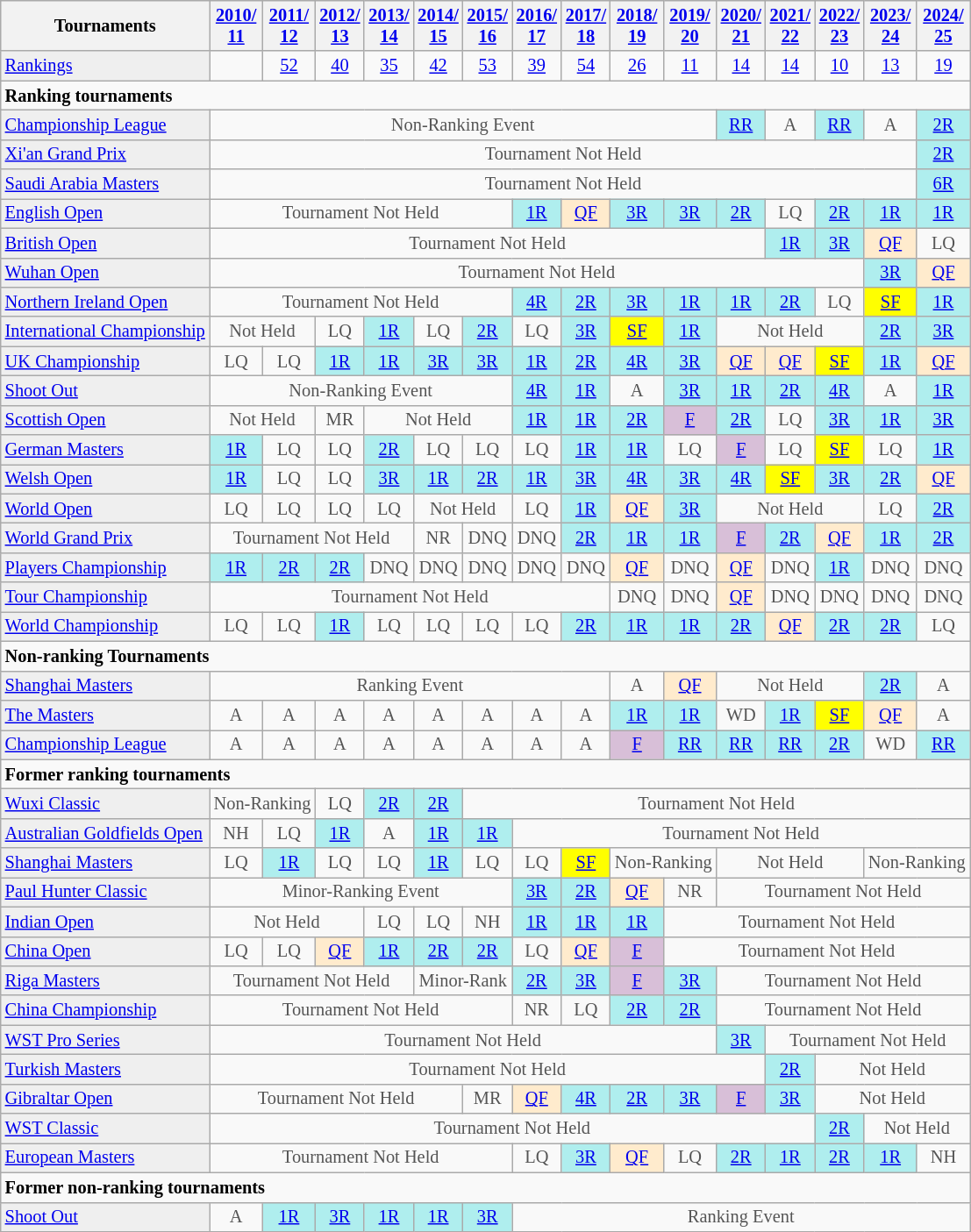<table class="wikitable" style="font-size:85%;">
<tr bgcolor="#efefef">
<th><strong>Tournaments</strong></th>
<th><a href='#'>2010/<br>11</a></th>
<th><a href='#'>2011/<br>12</a></th>
<th><a href='#'>2012/<br>13</a></th>
<th><a href='#'>2013/<br>14</a></th>
<th><a href='#'>2014/<br>15</a></th>
<th><a href='#'>2015/<br>16</a></th>
<th><a href='#'>2016/<br>17</a></th>
<th><a href='#'>2017/<br>18</a></th>
<th><a href='#'>2018/<br>19</a></th>
<th><a href='#'>2019/<br>20</a></th>
<th><a href='#'>2020/<br>21</a></th>
<th><a href='#'>2021/<br>22</a></th>
<th><a href='#'>2022/<br>23</a></th>
<th><a href='#'>2023/<br>24</a></th>
<th><a href='#'>2024/<br>25</a></th>
</tr>
<tr>
<td style="background:#EFEFEF;"><a href='#'>Rankings</a></td>
<td align="center"></td>
<td align="center"><a href='#'>52</a></td>
<td align="center"><a href='#'>40</a></td>
<td align="center"><a href='#'>35</a></td>
<td align="center"><a href='#'>42</a></td>
<td align="center"><a href='#'>53</a></td>
<td align="center"><a href='#'>39</a></td>
<td align="center"><a href='#'>54</a></td>
<td align="center"><a href='#'>26</a></td>
<td align="center"><a href='#'>11</a></td>
<td align="center"><a href='#'>14</a></td>
<td align="center"><a href='#'>14</a></td>
<td align="center"><a href='#'>10</a></td>
<td align="center"><a href='#'>13</a></td>
<td align="center"><a href='#'>19</a></td>
</tr>
<tr>
<td colspan="20"><strong>Ranking tournaments</strong></td>
</tr>
<tr>
<td style="background:#EFEFEF;"><a href='#'>Championship League</a></td>
<td align="center" colspan="10" style="color:#555555;">Non-Ranking Event</td>
<td align="center" style="background:#afeeee;"><a href='#'>RR</a></td>
<td align="center" style="color:#555555;">A</td>
<td align="center" style="background:#afeeee;"><a href='#'>RR</a></td>
<td align="center" style="color:#555555;">A</td>
<td align="center" style="background:#afeeee;"><a href='#'>2R</a></td>
</tr>
<tr>
<td style="background:#EFEFEF;"><a href='#'>Xi'an Grand Prix</a></td>
<td align="center" colspan="14" style="color:#555555;">Tournament Not Held</td>
<td align="center" style="background:#afeeee;"><a href='#'>2R</a></td>
</tr>
<tr>
<td style="background:#EFEFEF;"><a href='#'>Saudi Arabia Masters</a></td>
<td align="center" colspan="14" style="color:#555555;">Tournament Not Held</td>
<td align="center" style="background:#afeeee;"><a href='#'>6R</a></td>
</tr>
<tr>
<td style="background:#EFEFEF;"><a href='#'>English Open</a></td>
<td align="center" colspan="6" style="color:#555555;">Tournament Not Held</td>
<td align="center" style="background:#afeeee;"><a href='#'>1R</a></td>
<td align="center" style="background:#ffebcd;"><a href='#'>QF</a></td>
<td align="center" style="background:#afeeee;"><a href='#'>3R</a></td>
<td align="center" style="background:#afeeee;"><a href='#'>3R</a></td>
<td align="center" style="background:#afeeee;"><a href='#'>2R</a></td>
<td align="center" style="color:#555555;">LQ</td>
<td align="center" style="background:#afeeee;"><a href='#'>2R</a></td>
<td align="center" style="background:#afeeee;"><a href='#'>1R</a></td>
<td align="center" style="background:#afeeee;"><a href='#'>1R</a></td>
</tr>
<tr>
<td style="background:#EFEFEF;"><a href='#'>British Open</a></td>
<td align="center" colspan="11" style="color:#555555;">Tournament Not Held</td>
<td align="center" style="background:#afeeee;"><a href='#'>1R</a></td>
<td align="center" style="background:#afeeee;"><a href='#'>3R</a></td>
<td align="center" style="background:#ffebcd;"><a href='#'>QF</a></td>
<td align="center" style="color:#555555;">LQ</td>
</tr>
<tr>
<td style="background:#EFEFEF;"><a href='#'>Wuhan Open</a></td>
<td align="center" colspan="13" style="color:#555555;">Tournament Not Held</td>
<td align="center" style="background:#afeeee;"><a href='#'>3R</a></td>
<td align="center" style="background:#ffebcd;"><a href='#'>QF</a></td>
</tr>
<tr>
<td style="background:#EFEFEF;"><a href='#'>Northern Ireland Open</a></td>
<td align="center" colspan="6" style="color:#555555;">Tournament Not Held</td>
<td align="center" style="background:#afeeee;"><a href='#'>4R</a></td>
<td align="center" style="background:#afeeee;"><a href='#'>2R</a></td>
<td align="center" style="background:#afeeee;"><a href='#'>3R</a></td>
<td align="center" style="background:#afeeee;"><a href='#'>1R</a></td>
<td align="center" style="background:#afeeee;"><a href='#'>1R</a></td>
<td align="center" style="background:#afeeee;"><a href='#'>2R</a></td>
<td align="center" style="color:#555555;">LQ</td>
<td align="center" style="background:yellow;"><a href='#'>SF</a></td>
<td align="center" style="background:#afeeee;"><a href='#'>1R</a></td>
</tr>
<tr>
<td style="background:#EFEFEF;"><a href='#'>International Championship</a></td>
<td align="center" colspan="2" style="color:#555555;">Not Held</td>
<td align="center" style="color:#555555;">LQ</td>
<td align="center" style="background:#afeeee;"><a href='#'>1R</a></td>
<td align="center" style="color:#555555;">LQ</td>
<td align="center" style="background:#afeeee;"><a href='#'>2R</a></td>
<td align="center" style="color:#555555;">LQ</td>
<td align="center" style="background:#afeeee;"><a href='#'>3R</a></td>
<td align="center" style="background:yellow;"><a href='#'>SF</a></td>
<td align="center" style="background:#afeeee;"><a href='#'>1R</a></td>
<td align="center" colspan="3" style="color:#555555;">Not Held</td>
<td align="center" style="background:#afeeee;"><a href='#'>2R</a></td>
<td align="center" style="background:#afeeee;"><a href='#'>3R</a></td>
</tr>
<tr>
<td style="background:#EFEFEF;"><a href='#'>UK Championship</a></td>
<td align="center" style="color:#555555;">LQ</td>
<td align="center" style="color:#555555;">LQ</td>
<td align="center" style="background:#afeeee;"><a href='#'>1R</a></td>
<td align="center" style="background:#afeeee;"><a href='#'>1R</a></td>
<td align="center" style="background:#afeeee;"><a href='#'>3R</a></td>
<td align="center" style="background:#afeeee;"><a href='#'>3R</a></td>
<td align="center" style="background:#afeeee;"><a href='#'>1R</a></td>
<td align="center" style="background:#afeeee;"><a href='#'>2R</a></td>
<td align="center" style="background:#afeeee;"><a href='#'>4R</a></td>
<td align="center" style="background:#afeeee;"><a href='#'>3R</a></td>
<td align="center" style="background:#ffebcd;"><a href='#'>QF</a></td>
<td align="center" style="background:#ffebcd;"><a href='#'>QF</a></td>
<td align="center" style="background:yellow;"><a href='#'>SF</a></td>
<td align="center" style="background:#afeeee;"><a href='#'>1R</a></td>
<td align="center" style="background:#ffebcd;"><a href='#'>QF</a></td>
</tr>
<tr>
<td style="background:#EFEFEF;"><a href='#'>Shoot Out</a></td>
<td align="center" colspan="6" style="color:#555555;">Non-Ranking Event</td>
<td align="center" style="background:#afeeee;"><a href='#'>4R</a></td>
<td align="center" style="background:#afeeee;"><a href='#'>1R</a></td>
<td align="center" style="color:#555555;">A</td>
<td align="center" style="background:#afeeee;"><a href='#'>3R</a></td>
<td align="center" style="background:#afeeee;"><a href='#'>1R</a></td>
<td align="center" style="background:#afeeee;"><a href='#'>2R</a></td>
<td align="center" style="background:#afeeee;"><a href='#'>4R</a></td>
<td align="center" style="color:#555555;">A</td>
<td align="center" style="background:#afeeee;"><a href='#'>1R</a></td>
</tr>
<tr>
<td style="background:#EFEFEF;"><a href='#'>Scottish Open</a></td>
<td align="center" colspan="2" style="color:#555555;">Not Held</td>
<td align="center" style="color:#555555;">MR</td>
<td align="center" colspan="3" style="color:#555555;">Not Held</td>
<td align="center" style="background:#afeeee;"><a href='#'>1R</a></td>
<td align="center" style="background:#afeeee;"><a href='#'>1R</a></td>
<td align="center" style="background:#afeeee;"><a href='#'>2R</a></td>
<td align="center" style="background:thistle;"><a href='#'>F</a></td>
<td align="center" style="background:#afeeee;"><a href='#'>2R</a></td>
<td align="center" style="color:#555555;">LQ</td>
<td align="center" style="background:#afeeee;"><a href='#'>3R</a></td>
<td align="center" style="background:#afeeee;"><a href='#'>1R</a></td>
<td align="center" style="background:#afeeee;"><a href='#'>3R</a></td>
</tr>
<tr>
<td style="background:#EFEFEF;"><a href='#'>German Masters</a></td>
<td align="center" style="background:#afeeee;"><a href='#'>1R</a></td>
<td align="center" style="color:#555555;">LQ</td>
<td align="center" style="color:#555555;">LQ</td>
<td align="center" style="background:#afeeee;"><a href='#'>2R</a></td>
<td align="center" style="color:#555555;">LQ</td>
<td align="center" style="color:#555555;">LQ</td>
<td align="center" style="color:#555555;">LQ</td>
<td align="center" style="background:#afeeee;"><a href='#'>1R</a></td>
<td align="center" style="background:#afeeee;"><a href='#'>1R</a></td>
<td align="center" style="color:#555555;">LQ</td>
<td align="center" style="background:thistle;"><a href='#'>F</a></td>
<td align="center" style="color:#555555;">LQ</td>
<td align="center" style="background:yellow;"><a href='#'>SF</a></td>
<td align="center" style="color:#555555;">LQ</td>
<td align="center" style="background:#afeeee;"><a href='#'>1R</a></td>
</tr>
<tr>
<td style="background:#EFEFEF;"><a href='#'>Welsh Open</a></td>
<td align="center" style="background:#afeeee;"><a href='#'>1R</a></td>
<td align="center" style="color:#555555;">LQ</td>
<td align="center" style="color:#555555;">LQ</td>
<td align="center" style="background:#afeeee;"><a href='#'>3R</a></td>
<td align="center" style="background:#afeeee;"><a href='#'>1R</a></td>
<td align="center" style="background:#afeeee;"><a href='#'>2R</a></td>
<td align="center" style="background:#afeeee;"><a href='#'>1R</a></td>
<td align="center" style="background:#afeeee;"><a href='#'>3R</a></td>
<td align="center" style="background:#afeeee;"><a href='#'>4R</a></td>
<td align="center" style="background:#afeeee;"><a href='#'>3R</a></td>
<td align="center" style="background:#afeeee;"><a href='#'>4R</a></td>
<td align="center" style="background:yellow;"><a href='#'>SF</a></td>
<td align="center" style="background:#afeeee;"><a href='#'>3R</a></td>
<td align="center" style="background:#afeeee;"><a href='#'>2R</a></td>
<td align="center" style="background:#ffebcd;"><a href='#'>QF</a></td>
</tr>
<tr>
<td style="background:#EFEFEF;"><a href='#'>World Open</a></td>
<td align="center" style="color:#555555;">LQ</td>
<td align="center" style="color:#555555;">LQ</td>
<td align="center" style="color:#555555;">LQ</td>
<td align="center" style="color:#555555;">LQ</td>
<td align="center" colspan="2" style="color:#555555;">Not Held</td>
<td align="center" style="color:#555555;">LQ</td>
<td align="center" style="background:#afeeee;"><a href='#'>1R</a></td>
<td align="center" style="background:#ffebcd;"><a href='#'>QF</a></td>
<td align="center" style="background:#afeeee;"><a href='#'>3R</a></td>
<td align="center" colspan="3" style="color:#555555;">Not Held</td>
<td align="center" style="color:#555555;">LQ</td>
<td align="center" style="background:#afeeee;"><a href='#'>2R</a></td>
</tr>
<tr>
<td style="background:#EFEFEF;"><a href='#'>World Grand Prix</a></td>
<td align="center" colspan="4" style="color:#555555;">Tournament Not Held</td>
<td align="center" style="color:#555555;">NR</td>
<td align="center" style="color:#555555;">DNQ</td>
<td align="center" style="color:#555555;">DNQ</td>
<td align="center" style="background:#afeeee;"><a href='#'>2R</a></td>
<td align="center" style="background:#afeeee;"><a href='#'>1R</a></td>
<td align="center" style="background:#afeeee;"><a href='#'>1R</a></td>
<td align="center" style="background:thistle;"><a href='#'>F</a></td>
<td align="center" style="background:#afeeee;"><a href='#'>2R</a></td>
<td align="center" style="background:#ffebcd;"><a href='#'>QF</a></td>
<td align="center" style="background:#afeeee;"><a href='#'>1R</a></td>
<td align="center" style="background:#afeeee;"><a href='#'>2R</a></td>
</tr>
<tr>
<td style="background:#EFEFEF;"><a href='#'>Players Championship</a></td>
<td align="center" style="background:#afeeee;"><a href='#'>1R</a></td>
<td align="center" style="background:#afeeee;"><a href='#'>2R</a></td>
<td align="center" style="background:#afeeee;"><a href='#'>2R</a></td>
<td align="center" style="color:#555555;">DNQ</td>
<td align="center" style="color:#555555;">DNQ</td>
<td align="center" style="color:#555555;">DNQ</td>
<td align="center" style="color:#555555;">DNQ</td>
<td align="center" style="color:#555555;">DNQ</td>
<td align="center" style="background:#ffebcd;"><a href='#'>QF</a></td>
<td align="center" style="color:#555555;">DNQ</td>
<td align="center" style="background:#ffebcd;"><a href='#'>QF</a></td>
<td align="center" style="color:#555555;">DNQ</td>
<td align="center" style="background:#afeeee;"><a href='#'>1R</a></td>
<td align="center" style="color:#555555;">DNQ</td>
<td align="center" style="color:#555555;">DNQ</td>
</tr>
<tr>
<td style="background:#EFEFEF;"><a href='#'>Tour Championship</a></td>
<td align="center" colspan="8" style="color:#555555;">Tournament Not Held</td>
<td align="center" style="color:#555555;">DNQ</td>
<td align="center" style="color:#555555;">DNQ</td>
<td align="center" style="background:#ffebcd;"><a href='#'>QF</a></td>
<td align="center" style="color:#555555;">DNQ</td>
<td align="center" style="color:#555555;">DNQ</td>
<td align="center" style="color:#555555;">DNQ</td>
<td align="center" style="color:#555555;">DNQ</td>
</tr>
<tr>
<td style="background:#EFEFEF;"><a href='#'>World Championship</a></td>
<td align="center" style="color:#555555;">LQ</td>
<td align="center" style="color:#555555;">LQ</td>
<td align="center" style="background:#afeeee;"><a href='#'>1R</a></td>
<td align="center" style="color:#555555;">LQ</td>
<td align="center" style="color:#555555;">LQ</td>
<td align="center" style="color:#555555;">LQ</td>
<td align="center" style="color:#555555;">LQ</td>
<td align="center" style="background:#afeeee;"><a href='#'>2R</a></td>
<td align="center" style="background:#afeeee;"><a href='#'>1R</a></td>
<td align="center" style="background:#afeeee;"><a href='#'>1R</a></td>
<td align="center" style="background:#afeeee;"><a href='#'>2R</a></td>
<td align="center" style="background:#ffebcd;"><a href='#'>QF</a></td>
<td align="center" style="background:#afeeee;"><a href='#'>2R</a></td>
<td align="center" style="background:#afeeee;"><a href='#'>2R</a></td>
<td align="center" style="color:#555555;">LQ</td>
</tr>
<tr>
<td colspan="20"><strong>Non-ranking Tournaments</strong></td>
</tr>
<tr>
<td style="background:#EFEFEF;"><a href='#'>Shanghai Masters</a></td>
<td align="center" colspan="8" style="color:#555555;">Ranking Event</td>
<td align="center" style="color:#555555;">A</td>
<td align="center" style="background:#ffebcd;"><a href='#'>QF</a></td>
<td align="center" colspan="3" style="color:#555555;">Not Held</td>
<td align="center" style="background:#afeeee;"><a href='#'>2R</a></td>
<td align="center" style="color:#555555;">A</td>
</tr>
<tr>
<td style="background:#EFEFEF;"><a href='#'>The Masters</a></td>
<td align="center" style="color:#555555;">A</td>
<td align="center" style="color:#555555;">A</td>
<td align="center" style="color:#555555;">A</td>
<td align="center" style="color:#555555;">A</td>
<td align="center" style="color:#555555;">A</td>
<td align="center" style="color:#555555;">A</td>
<td align="center" style="color:#555555;">A</td>
<td align="center" style="color:#555555;">A</td>
<td align="center" style="background:#afeeee;"><a href='#'>1R</a></td>
<td align="center" style="background:#afeeee;"><a href='#'>1R</a></td>
<td align="center" style="color:#555555;">WD</td>
<td align="center" style="background:#afeeee;"><a href='#'>1R</a></td>
<td align="center" style="background:yellow;"><a href='#'>SF</a></td>
<td align="center" style="background:#ffebcd;"><a href='#'>QF</a></td>
<td align="center" style="color:#555555;">A</td>
</tr>
<tr>
<td style="background:#EFEFEF;"><a href='#'>Championship League</a></td>
<td align="center" style="color:#555555;">A</td>
<td align="center" style="color:#555555;">A</td>
<td align="center" style="color:#555555;">A</td>
<td align="center" style="color:#555555;">A</td>
<td align="center" style="color:#555555;">A</td>
<td align="center" style="color:#555555;">A</td>
<td align="center" style="color:#555555;">A</td>
<td align="center" style="color:#555555;">A</td>
<td align="center" style="background:thistle;"><a href='#'>F</a></td>
<td align="center" style="background:#afeeee;"><a href='#'>RR</a></td>
<td align="center" style="background:#afeeee;"><a href='#'>RR</a></td>
<td align="center" style="background:#afeeee;"><a href='#'>RR</a></td>
<td align="center" style="background:#afeeee;"><a href='#'>2R</a></td>
<td align="center" style="color:#555555;">WD</td>
<td align="center" style="background:#afeeee;"><a href='#'>RR</a></td>
</tr>
<tr>
<td colspan="20"><strong>Former ranking tournaments</strong></td>
</tr>
<tr>
<td style="background:#EFEFEF;"><a href='#'>Wuxi Classic</a></td>
<td align="center" colspan="2" style="color:#555555;">Non-Ranking</td>
<td align="center" style="color:#555555;">LQ</td>
<td align="center" style="background:#afeeee;"><a href='#'>2R</a></td>
<td align="center" style="background:#afeeee;"><a href='#'>2R</a></td>
<td align="center" colspan="20" style="color:#555555;">Tournament Not Held</td>
</tr>
<tr>
<td style="background:#EFEFEF;"><a href='#'>Australian Goldfields Open</a></td>
<td align="center" style="color:#555555;">NH</td>
<td align="center" style="color:#555555;">LQ</td>
<td align="center" style="background:#afeeee;"><a href='#'>1R</a></td>
<td align="center" style="color:#555555;">A</td>
<td align="center" style="background:#afeeee;"><a href='#'>1R</a></td>
<td align="center" style="background:#afeeee;"><a href='#'>1R</a></td>
<td align="center" colspan="20" style="color:#555555;">Tournament Not Held</td>
</tr>
<tr>
<td style="background:#EFEFEF;"><a href='#'>Shanghai Masters</a></td>
<td align="center" style="color:#555555;">LQ</td>
<td align="center" style="background:#afeeee;"><a href='#'>1R</a></td>
<td align="center" style="color:#555555;">LQ</td>
<td align="center" style="color:#555555;">LQ</td>
<td align="center" style="background:#afeeee;"><a href='#'>1R</a></td>
<td align="center" style="color:#555555;">LQ</td>
<td align="center" style="color:#555555;">LQ</td>
<td align="center" style="background:yellow;"><a href='#'>SF</a></td>
<td align="center" colspan="2" style="color:#555555;">Non-Ranking</td>
<td align="center" colspan="3" style="color:#555555;">Not Held</td>
<td align="center" colspan="2" style="color:#555555;">Non-Ranking</td>
</tr>
<tr>
<td style="background:#EFEFEF;"><a href='#'>Paul Hunter Classic</a></td>
<td align="center" colspan="6" style="color:#555555;">Minor-Ranking Event</td>
<td align="center" style="background:#afeeee;"><a href='#'>3R</a></td>
<td align="center" style="background:#afeeee;"><a href='#'>2R</a></td>
<td align="center" style="background:#ffebcd;"><a href='#'>QF</a></td>
<td align="center" style="color:#555555;">NR</td>
<td align="center" colspan="20" style="color:#555555;">Tournament Not Held</td>
</tr>
<tr>
<td style="background:#EFEFEF;"><a href='#'>Indian Open</a></td>
<td align="center" colspan="3" style="color:#555555;">Not Held</td>
<td align="center" style="color:#555555;">LQ</td>
<td align="center" style="color:#555555;">LQ</td>
<td align="center" style="color:#555555;">NH</td>
<td align="center" style="background:#afeeee;"><a href='#'>1R</a></td>
<td align="center" style="background:#afeeee;"><a href='#'>1R</a></td>
<td align="center" style="background:#afeeee;"><a href='#'>1R</a></td>
<td align="center" colspan="20" style="color:#555555;">Tournament Not Held</td>
</tr>
<tr>
<td style="background:#EFEFEF;"><a href='#'>China Open</a></td>
<td align="center" style="color:#555555;">LQ</td>
<td align="center" style="color:#555555;">LQ</td>
<td align="center" style="background:#ffebcd;"><a href='#'>QF</a></td>
<td align="center" style="background:#afeeee;"><a href='#'>1R</a></td>
<td align="center" style="background:#afeeee;"><a href='#'>2R</a></td>
<td align="center" style="background:#afeeee;"><a href='#'>2R</a></td>
<td align="center" style="color:#555555;">LQ</td>
<td align="center" style="background:#ffebcd;"><a href='#'>QF</a></td>
<td align="center" style="background:thistle;"><a href='#'>F</a></td>
<td align="center" colspan="20" style="color:#555555;">Tournament Not Held</td>
</tr>
<tr>
<td style="background:#EFEFEF;"><a href='#'>Riga Masters</a></td>
<td align="center" colspan="4" style="color:#555555;">Tournament Not Held</td>
<td align="center" colspan="2" style="color:#555555;">Minor-Rank</td>
<td align="center" style="background:#afeeee;"><a href='#'>2R</a></td>
<td align="center" style="background:#afeeee;"><a href='#'>3R</a></td>
<td align="center" style="background:thistle;"><a href='#'>F</a></td>
<td align="center" style="background:#afeeee;"><a href='#'>3R</a></td>
<td align="center" colspan="20" style="color:#555555;">Tournament Not Held</td>
</tr>
<tr>
<td style="background:#EFEFEF;"><a href='#'>China Championship</a></td>
<td align="center" colspan="6" style="color:#555555;">Tournament Not Held</td>
<td align="center" style="color:#555555;">NR</td>
<td align="center" style="color:#555555;">LQ</td>
<td align="center" style="background:#afeeee;"><a href='#'>2R</a></td>
<td align="center" style="background:#afeeee;"><a href='#'>2R</a></td>
<td align="center" colspan="20" style="color:#555555;">Tournament Not Held</td>
</tr>
<tr>
<td style="background:#EFEFEF;"><a href='#'>WST Pro Series</a></td>
<td align="center" colspan="10" style="color:#555555;">Tournament Not Held</td>
<td align="center" style="background:#afeeee;"><a href='#'>3R</a></td>
<td align="center" colspan="20" style="color:#555555;">Tournament Not Held</td>
</tr>
<tr>
<td style="background:#EFEFEF;"><a href='#'>Turkish Masters</a></td>
<td align="center" colspan="11" style="color:#555555;">Tournament Not Held</td>
<td align="center" style="background:#afeeee;"><a href='#'>2R</a></td>
<td align="center" colspan="3" style="color:#555555;">Not Held</td>
</tr>
<tr>
<td style="background:#EFEFEF;"><a href='#'>Gibraltar Open</a></td>
<td align="center" colspan="5" style="color:#555555;">Tournament Not Held</td>
<td align="center" style="color:#555555;">MR</td>
<td align="center" style="background:#ffebcd;"><a href='#'>QF</a></td>
<td align="center" style="background:#afeeee;"><a href='#'>4R</a></td>
<td align="center" style="background:#afeeee;"><a href='#'>2R</a></td>
<td align="center" style="background:#afeeee;"><a href='#'>3R</a></td>
<td align="center" style="background:thistle;"><a href='#'>F</a></td>
<td align="center" style="background:#afeeee;"><a href='#'>3R</a></td>
<td align="center" colspan="3" style="color:#555555;">Not Held</td>
</tr>
<tr>
<td style="background:#EFEFEF;"><a href='#'>WST Classic</a></td>
<td align="center" colspan="12" style="color:#555555;">Tournament Not Held</td>
<td align="center" style="background:#afeeee;"><a href='#'>2R</a></td>
<td align="center" colspan="2" style="color:#555555;">Not Held</td>
</tr>
<tr>
<td style="background:#EFEFEF;"><a href='#'>European Masters</a></td>
<td align="center" colspan="6" style="color:#555555;">Tournament Not Held</td>
<td align="center" style="color:#555555;">LQ</td>
<td align="center" style="background:#afeeee;"><a href='#'>3R</a></td>
<td align="center" style="background:#ffebcd;"><a href='#'>QF</a></td>
<td align="center" style="color:#555555;">LQ</td>
<td align="center" style="background:#afeeee;"><a href='#'>2R</a></td>
<td align="center" style="background:#afeeee;"><a href='#'>1R</a></td>
<td align="center" style="background:#afeeee;"><a href='#'>2R</a></td>
<td align="center" style="background:#afeeee;"><a href='#'>1R</a></td>
<td align="center" style="color:#555555;">NH</td>
</tr>
<tr>
<td colspan="20"><strong>Former non-ranking tournaments</strong></td>
</tr>
<tr>
<td style="background:#EFEFEF;"><a href='#'>Shoot Out</a></td>
<td align="center" style="color:#555555;">A</td>
<td align="center" style="background:#afeeee;"><a href='#'>1R</a></td>
<td align="center" style="background:#afeeee;"><a href='#'>3R</a></td>
<td align="center" style="background:#afeeee;"><a href='#'>1R</a></td>
<td align="center" style="background:#afeeee;"><a href='#'>1R</a></td>
<td align="center" style="background:#afeeee;"><a href='#'>3R</a></td>
<td align="center" colspan="20" style="color:#555555;">Ranking Event</td>
</tr>
</table>
